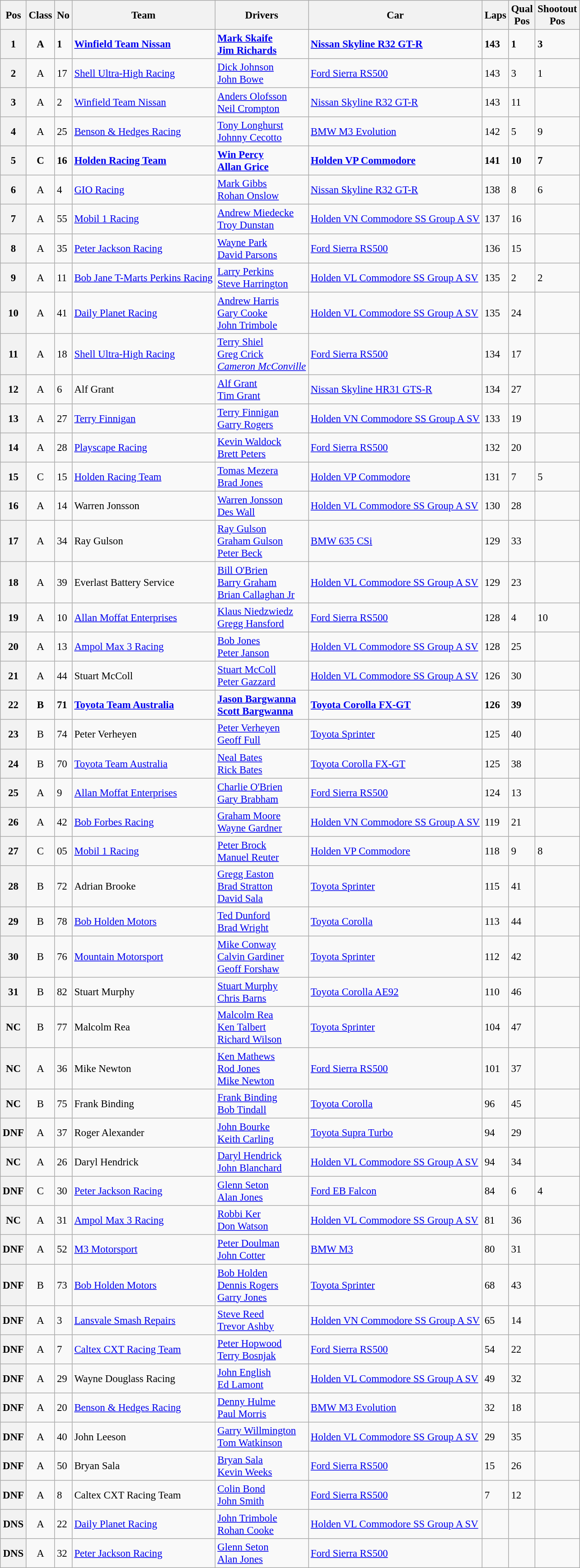<table class="wikitable sortable" style="font-size: 95%;">
<tr>
<th>Pos</th>
<th>Class</th>
<th>No</th>
<th>Team</th>
<th>Drivers</th>
<th>Car</th>
<th>Laps</th>
<th>Qual<br>Pos</th>
<th>Shootout<br>Pos</th>
</tr>
<tr style="font-weight:bold">
<th>1</th>
<td style="text-align:center;">A</td>
<td>1</td>
<td><a href='#'>Winfield Team Nissan</a></td>
<td> <a href='#'>Mark Skaife</a><br> <a href='#'>Jim Richards</a></td>
<td><a href='#'>Nissan Skyline R32 GT-R</a></td>
<td>143</td>
<td>1</td>
<td>3</td>
</tr>
<tr>
<th>2</th>
<td style="text-align:center;">A</td>
<td>17</td>
<td><a href='#'>Shell Ultra-High Racing</a></td>
<td> <a href='#'>Dick Johnson</a><br> <a href='#'>John Bowe</a></td>
<td><a href='#'>Ford Sierra RS500</a></td>
<td>143</td>
<td>3</td>
<td>1</td>
</tr>
<tr>
<th>3</th>
<td style="text-align:center;">A</td>
<td>2</td>
<td><a href='#'>Winfield Team Nissan</a></td>
<td> <a href='#'>Anders Olofsson</a><br> <a href='#'>Neil Crompton</a></td>
<td><a href='#'>Nissan Skyline R32 GT-R</a></td>
<td>143</td>
<td>11</td>
<td></td>
</tr>
<tr>
<th>4</th>
<td style="text-align:center;">A</td>
<td>25</td>
<td><a href='#'>Benson & Hedges Racing</a></td>
<td> <a href='#'>Tony Longhurst</a><br> <a href='#'>Johnny Cecotto</a></td>
<td><a href='#'>BMW M3 Evolution</a></td>
<td>142</td>
<td>5</td>
<td>9</td>
</tr>
<tr style="font-weight:bold">
<th>5</th>
<td style="text-align:center;">C</td>
<td>16</td>
<td><a href='#'>Holden Racing Team</a></td>
<td> <a href='#'>Win Percy</a><br> <a href='#'>Allan Grice</a></td>
<td><a href='#'>Holden VP Commodore</a></td>
<td>141</td>
<td>10</td>
<td>7</td>
</tr>
<tr>
<th>6</th>
<td style="text-align:center;">A</td>
<td>4</td>
<td><a href='#'>GIO Racing</a></td>
<td> <a href='#'>Mark Gibbs</a><br> <a href='#'>Rohan Onslow</a></td>
<td><a href='#'>Nissan Skyline R32 GT-R</a></td>
<td>138</td>
<td>8</td>
<td>6</td>
</tr>
<tr>
<th>7</th>
<td style="text-align:center;">A</td>
<td>55</td>
<td><a href='#'>Mobil 1 Racing</a></td>
<td> <a href='#'>Andrew Miedecke</a><br> <a href='#'>Troy Dunstan</a></td>
<td><a href='#'>Holden VN Commodore SS Group A SV</a></td>
<td>137</td>
<td>16</td>
<td></td>
</tr>
<tr>
<th>8</th>
<td style="text-align:center;">A</td>
<td>35</td>
<td><a href='#'>Peter Jackson Racing</a></td>
<td> <a href='#'>Wayne Park</a><br> <a href='#'>David Parsons</a></td>
<td><a href='#'>Ford Sierra RS500</a></td>
<td>136</td>
<td>15</td>
<td></td>
</tr>
<tr>
<th>9</th>
<td style="text-align:center;">A</td>
<td>11</td>
<td><a href='#'>Bob Jane T-Marts Perkins Racing</a></td>
<td> <a href='#'>Larry Perkins</a><br> <a href='#'>Steve Harrington</a></td>
<td><a href='#'>Holden VL Commodore SS Group A SV</a></td>
<td>135</td>
<td>2</td>
<td>2</td>
</tr>
<tr>
<th>10</th>
<td style="text-align:center;">A</td>
<td>41</td>
<td><a href='#'>Daily Planet Racing</a></td>
<td> <a href='#'>Andrew Harris</a><br> <a href='#'>Gary Cooke</a><br> <a href='#'>John Trimbole</a></td>
<td><a href='#'>Holden VL Commodore SS Group A SV</a></td>
<td>135</td>
<td>24</td>
<td></td>
</tr>
<tr>
<th>11</th>
<td style="text-align:center;">A</td>
<td>18</td>
<td><a href='#'>Shell Ultra-High Racing</a></td>
<td> <a href='#'>Terry Shiel</a><br> <a href='#'>Greg Crick</a><br> <em><a href='#'>Cameron McConville</a></em></td>
<td><a href='#'>Ford Sierra RS500</a></td>
<td>134</td>
<td>17</td>
<td></td>
</tr>
<tr>
<th>12</th>
<td style="text-align:center;">A</td>
<td>6</td>
<td>Alf Grant</td>
<td> <a href='#'>Alf Grant</a><br> <a href='#'>Tim Grant</a></td>
<td><a href='#'>Nissan Skyline HR31 GTS-R</a></td>
<td>134</td>
<td>27</td>
<td></td>
</tr>
<tr>
<th>13</th>
<td style="text-align:center;">A</td>
<td>27</td>
<td><a href='#'>Terry Finnigan</a></td>
<td> <a href='#'>Terry Finnigan</a><br> <a href='#'>Garry Rogers</a></td>
<td><a href='#'>Holden VN Commodore SS Group A SV</a></td>
<td>133</td>
<td>19</td>
<td></td>
</tr>
<tr>
<th>14</th>
<td style="text-align:center;">A</td>
<td>28</td>
<td><a href='#'>Playscape Racing</a></td>
<td> <a href='#'>Kevin Waldock</a><br> <a href='#'>Brett Peters</a></td>
<td><a href='#'>Ford Sierra RS500</a></td>
<td>132</td>
<td>20</td>
<td></td>
</tr>
<tr>
<th>15</th>
<td style="text-align:center;">C</td>
<td>15</td>
<td><a href='#'>Holden Racing Team</a></td>
<td> <a href='#'>Tomas Mezera</a><br> <a href='#'>Brad Jones</a></td>
<td><a href='#'>Holden VP Commodore</a></td>
<td>131</td>
<td>7</td>
<td>5</td>
</tr>
<tr>
<th>16</th>
<td style="text-align:center;">A</td>
<td>14</td>
<td>Warren Jonsson</td>
<td> <a href='#'>Warren Jonsson</a><br> <a href='#'>Des Wall</a></td>
<td><a href='#'>Holden VL Commodore SS Group A SV</a></td>
<td>130</td>
<td>28</td>
<td></td>
</tr>
<tr>
<th>17</th>
<td style="text-align:center;">A</td>
<td>34</td>
<td>Ray Gulson</td>
<td> <a href='#'>Ray Gulson</a><br> <a href='#'>Graham Gulson</a><br> <a href='#'>Peter Beck</a></td>
<td><a href='#'>BMW 635 CSi</a></td>
<td>129</td>
<td>33</td>
<td></td>
</tr>
<tr>
<th>18</th>
<td style="text-align:center;">A</td>
<td>39</td>
<td>Everlast Battery Service</td>
<td> <a href='#'>Bill O'Brien</a><br> <a href='#'>Barry Graham</a><br> <a href='#'>Brian Callaghan Jr</a></td>
<td><a href='#'>Holden VL Commodore SS Group A SV</a></td>
<td>129</td>
<td>23</td>
<td></td>
</tr>
<tr>
<th>19</th>
<td style="text-align:center;">A</td>
<td>10</td>
<td><a href='#'>Allan Moffat Enterprises</a></td>
<td> <a href='#'>Klaus Niedzwiedz</a><br> <a href='#'>Gregg Hansford</a></td>
<td><a href='#'>Ford Sierra RS500</a></td>
<td>128</td>
<td>4</td>
<td>10</td>
</tr>
<tr>
<th>20</th>
<td style="text-align:center;">A</td>
<td>13</td>
<td><a href='#'>Ampol Max 3 Racing</a></td>
<td> <a href='#'>Bob Jones</a><br> <a href='#'>Peter Janson</a></td>
<td><a href='#'>Holden VL Commodore SS Group A SV</a></td>
<td>128</td>
<td>25</td>
<td></td>
</tr>
<tr>
<th>21</th>
<td style="text-align:center;">A</td>
<td>44</td>
<td>Stuart McColl</td>
<td> <a href='#'>Stuart McColl</a><br> <a href='#'>Peter Gazzard</a></td>
<td><a href='#'>Holden VL Commodore SS Group A SV</a></td>
<td>126</td>
<td>30</td>
<td></td>
</tr>
<tr style="font-weight:bold">
<th>22</th>
<td style="text-align:center;">B</td>
<td>71</td>
<td><a href='#'>Toyota Team Australia</a></td>
<td> <a href='#'>Jason Bargwanna</a><br> <a href='#'>Scott Bargwanna</a></td>
<td><a href='#'>Toyota Corolla FX-GT</a></td>
<td>126</td>
<td>39</td>
<td></td>
</tr>
<tr>
<th>23</th>
<td style="text-align:center;">B</td>
<td>74</td>
<td>Peter Verheyen</td>
<td> <a href='#'>Peter Verheyen</a><br> <a href='#'>Geoff Full</a></td>
<td><a href='#'>Toyota Sprinter</a></td>
<td>125</td>
<td>40</td>
<td></td>
</tr>
<tr>
<th>24</th>
<td style="text-align:center;">B</td>
<td>70</td>
<td><a href='#'>Toyota Team Australia</a></td>
<td> <a href='#'>Neal Bates</a><br> <a href='#'>Rick Bates</a></td>
<td><a href='#'>Toyota Corolla FX-GT</a></td>
<td>125</td>
<td>38</td>
<td></td>
</tr>
<tr>
<th>25</th>
<td style="text-align:center;">A</td>
<td>9</td>
<td><a href='#'>Allan Moffat Enterprises</a></td>
<td> <a href='#'>Charlie O'Brien</a><br> <a href='#'>Gary Brabham</a></td>
<td><a href='#'>Ford Sierra RS500</a></td>
<td>124</td>
<td>13</td>
<td></td>
</tr>
<tr>
<th>26</th>
<td style="text-align:center;">A</td>
<td>42</td>
<td><a href='#'>Bob Forbes Racing</a></td>
<td> <a href='#'>Graham Moore</a><br> <a href='#'>Wayne Gardner</a></td>
<td><a href='#'>Holden VN Commodore SS Group A SV</a></td>
<td>119</td>
<td>21</td>
<td></td>
</tr>
<tr>
<th>27</th>
<td style="text-align:center;">C</td>
<td>05</td>
<td><a href='#'>Mobil 1 Racing</a></td>
<td> <a href='#'>Peter Brock</a><br> <a href='#'>Manuel Reuter</a></td>
<td><a href='#'>Holden VP Commodore</a></td>
<td>118</td>
<td>9</td>
<td>8</td>
</tr>
<tr>
<th>28</th>
<td style="text-align:center;">B</td>
<td>72</td>
<td>Adrian Brooke</td>
<td> <a href='#'>Gregg Easton</a><br> <a href='#'>Brad Stratton</a><br> <a href='#'>David Sala</a></td>
<td><a href='#'>Toyota Sprinter</a></td>
<td>115</td>
<td>41</td>
<td></td>
</tr>
<tr>
<th>29</th>
<td style="text-align:center;">B</td>
<td>78</td>
<td><a href='#'>Bob Holden Motors</a></td>
<td> <a href='#'>Ted Dunford</a><br> <a href='#'>Brad Wright</a></td>
<td><a href='#'>Toyota Corolla</a></td>
<td>113</td>
<td>44</td>
<td></td>
</tr>
<tr>
<th>30</th>
<td style="text-align:center;">B</td>
<td>76</td>
<td><a href='#'>Mountain Motorsport</a></td>
<td> <a href='#'>Mike Conway</a><br> <a href='#'>Calvin Gardiner</a><br> <a href='#'>Geoff Forshaw</a></td>
<td><a href='#'>Toyota Sprinter</a></td>
<td>112</td>
<td>42</td>
<td></td>
</tr>
<tr>
<th>31</th>
<td style="text-align:center;">B</td>
<td>82</td>
<td>Stuart Murphy</td>
<td> <a href='#'>Stuart Murphy</a><br> <a href='#'>Chris Barns</a></td>
<td><a href='#'>Toyota Corolla AE92</a></td>
<td>110</td>
<td>46</td>
<td></td>
</tr>
<tr>
<th>NC</th>
<td style="text-align:center;">B</td>
<td>77</td>
<td>Malcolm Rea</td>
<td> <a href='#'>Malcolm Rea</a><br> <a href='#'>Ken Talbert</a><br> <a href='#'>Richard Wilson</a></td>
<td><a href='#'>Toyota Sprinter</a></td>
<td>104</td>
<td>47</td>
<td></td>
</tr>
<tr>
<th>NC</th>
<td style="text-align:center;">A</td>
<td>36</td>
<td>Mike Newton</td>
<td> <a href='#'>Ken Mathews</a><br> <a href='#'>Rod Jones</a><br> <a href='#'>Mike Newton</a></td>
<td><a href='#'>Ford Sierra RS500</a></td>
<td>101</td>
<td>37</td>
<td></td>
</tr>
<tr>
<th>NC</th>
<td style="text-align:center;">B</td>
<td>75</td>
<td>Frank Binding</td>
<td> <a href='#'>Frank Binding</a><br> <a href='#'>Bob Tindall</a></td>
<td><a href='#'>Toyota Corolla</a></td>
<td>96</td>
<td>45</td>
<td></td>
</tr>
<tr>
<th>DNF</th>
<td style="text-align:center;">A</td>
<td>37</td>
<td>Roger Alexander</td>
<td> <a href='#'>John Bourke</a><br> <a href='#'>Keith Carling</a></td>
<td><a href='#'>Toyota Supra Turbo</a></td>
<td>94</td>
<td>29</td>
<td></td>
</tr>
<tr>
<th>NC</th>
<td style="text-align:center;">A</td>
<td>26</td>
<td>Daryl Hendrick</td>
<td> <a href='#'>Daryl Hendrick</a><br> <a href='#'>John Blanchard</a></td>
<td><a href='#'>Holden VL Commodore SS Group A SV</a></td>
<td>94</td>
<td>34</td>
<td></td>
</tr>
<tr>
<th>DNF</th>
<td style="text-align:center;">C</td>
<td>30</td>
<td><a href='#'>Peter Jackson Racing</a></td>
<td> <a href='#'>Glenn Seton</a><br> <a href='#'>Alan Jones</a></td>
<td><a href='#'>Ford EB Falcon</a></td>
<td>84</td>
<td>6</td>
<td>4</td>
</tr>
<tr>
<th>NC</th>
<td style="text-align:center;">A</td>
<td>31</td>
<td><a href='#'>Ampol Max 3 Racing</a></td>
<td> <a href='#'>Robbi Ker</a><br> <a href='#'>Don Watson</a></td>
<td><a href='#'>Holden VL Commodore SS Group A SV</a></td>
<td>81</td>
<td>36</td>
<td></td>
</tr>
<tr>
<th>DNF</th>
<td style="text-align:center;">A</td>
<td>52</td>
<td><a href='#'>M3 Motorsport</a></td>
<td> <a href='#'>Peter Doulman</a><br> <a href='#'>John Cotter</a></td>
<td><a href='#'>BMW M3</a></td>
<td>80</td>
<td>31</td>
<td></td>
</tr>
<tr>
<th>DNF</th>
<td style="text-align:center;">B</td>
<td>73</td>
<td><a href='#'>Bob Holden Motors</a></td>
<td> <a href='#'>Bob Holden</a><br> <a href='#'>Dennis Rogers</a><br> <a href='#'>Garry Jones</a></td>
<td><a href='#'>Toyota Sprinter</a></td>
<td>68</td>
<td>43</td>
<td></td>
</tr>
<tr>
<th>DNF</th>
<td style="text-align:center;">A</td>
<td>3</td>
<td><a href='#'>Lansvale Smash Repairs</a></td>
<td> <a href='#'>Steve Reed</a><br> <a href='#'>Trevor Ashby</a></td>
<td><a href='#'>Holden VN Commodore SS Group A SV</a></td>
<td>65</td>
<td>14</td>
<td></td>
</tr>
<tr>
<th>DNF</th>
<td style="text-align:center;">A</td>
<td>7</td>
<td><a href='#'>Caltex CXT Racing Team</a></td>
<td> <a href='#'>Peter Hopwood</a><br> <a href='#'>Terry Bosnjak</a></td>
<td><a href='#'>Ford Sierra RS500</a></td>
<td>54</td>
<td>22</td>
<td></td>
</tr>
<tr>
<th>DNF</th>
<td style="text-align:center;">A</td>
<td>29</td>
<td>Wayne Douglass Racing</td>
<td> <a href='#'>John English</a><br> <a href='#'>Ed Lamont</a></td>
<td><a href='#'>Holden VL Commodore SS Group A SV</a></td>
<td>49</td>
<td>32</td>
<td></td>
</tr>
<tr>
<th>DNF</th>
<td style="text-align:center;">A</td>
<td>20</td>
<td><a href='#'>Benson & Hedges Racing</a></td>
<td> <a href='#'>Denny Hulme</a><br> <a href='#'>Paul Morris</a></td>
<td><a href='#'>BMW M3 Evolution</a></td>
<td>32</td>
<td>18</td>
<td></td>
</tr>
<tr>
<th>DNF</th>
<td style="text-align:center;">A</td>
<td>40</td>
<td>John Leeson</td>
<td> <a href='#'>Garry Willmington</a><br> <a href='#'>Tom Watkinson</a></td>
<td><a href='#'>Holden VL Commodore SS Group A SV</a></td>
<td>29</td>
<td>35</td>
<td></td>
</tr>
<tr>
<th>DNF</th>
<td style="text-align:center;">A</td>
<td>50</td>
<td>Bryan Sala</td>
<td> <a href='#'>Bryan Sala</a><br> <a href='#'>Kevin Weeks</a></td>
<td><a href='#'>Ford Sierra RS500</a></td>
<td>15</td>
<td>26</td>
<td></td>
</tr>
<tr>
<th>DNF</th>
<td style="text-align:center;">A</td>
<td>8</td>
<td>Caltex CXT Racing Team</td>
<td> <a href='#'>Colin Bond</a><br> <a href='#'>John Smith</a></td>
<td><a href='#'>Ford Sierra RS500</a></td>
<td>7</td>
<td>12</td>
<td></td>
</tr>
<tr>
<th>DNS</th>
<td style="text-align:center;">A</td>
<td>22</td>
<td><a href='#'>Daily Planet Racing</a></td>
<td> <a href='#'>John Trimbole</a><br> <a href='#'>Rohan Cooke</a></td>
<td><a href='#'>Holden VL Commodore SS Group A SV</a></td>
<td></td>
<td></td>
<td></td>
</tr>
<tr>
<th>DNS</th>
<td style="text-align:center;">A</td>
<td>32</td>
<td><a href='#'>Peter Jackson Racing</a></td>
<td> <a href='#'>Glenn Seton</a><br> <a href='#'>Alan Jones</a></td>
<td><a href='#'>Ford Sierra RS500</a></td>
<td></td>
<td></td>
<td></td>
</tr>
</table>
